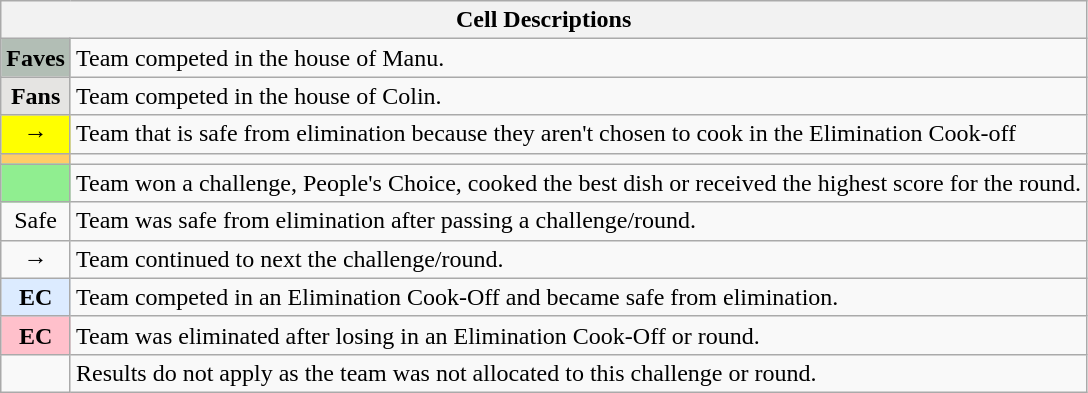<table class="wikitable">
<tr>
<th colspan="2">Cell Descriptions</th>
</tr>
<tr>
<td style="background:#B2BEB5; text-align:center"><strong>Faves</strong></td>
<td>Team competed in the house of Manu.</td>
</tr>
<tr>
<td style="background:#E5E4E2; text-align:center"><strong>Fans</strong></td>
<td>Team competed in the house of Colin.</td>
</tr>
<tr>
<td style="text-align:center; background:yellow;">→</td>
<td>Team that is safe from elimination because they aren't chosen to cook in the Elimination Cook-off</td>
</tr>
<tr>
<td style="text-align:center; background:#FFCC66"></td>
<td></td>
</tr>
<tr>
<td style="background:lightgreen; text-align:center"></td>
<td>Team won a challenge, People's Choice, cooked the best dish or received the highest score for the round.</td>
</tr>
<tr>
<td style="text-align:center">Safe</td>
<td>Team was safe from elimination after passing a challenge/round.</td>
</tr>
<tr>
<td style="text-align:center">→</td>
<td>Team continued to next the challenge/round.</td>
</tr>
<tr>
<td style="text-align:center; background:#DCEBFF;"><strong>EC</strong></td>
<td>Team competed in an Elimination Cook-Off and became safe from elimination.</td>
</tr>
<tr>
<td style="text-align:center; background:pink;"><strong>EC</strong></td>
<td>Team was eliminated after losing in an Elimination Cook-Off or round.</td>
</tr>
<tr>
<td></td>
<td>Results do not apply as the team was not allocated to this challenge or round.</td>
</tr>
</table>
